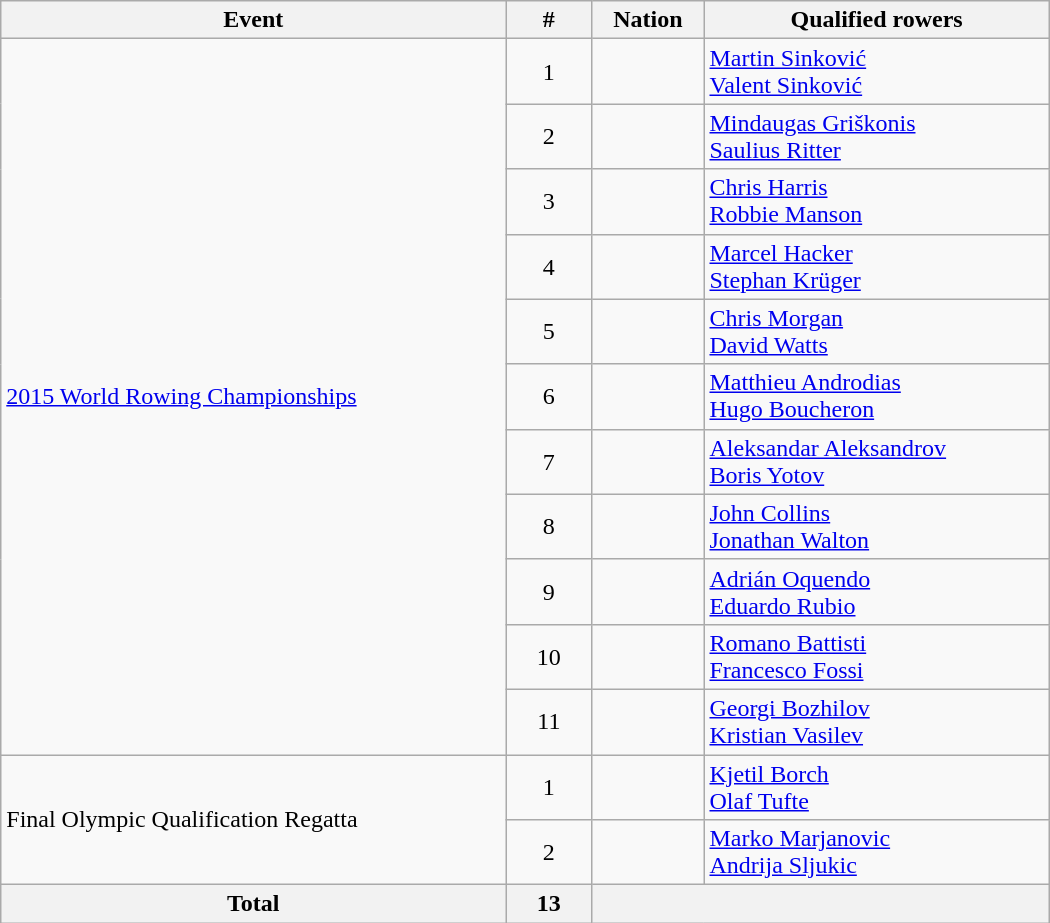<table class="wikitable"  style="width:700px; text-align:center;">
<tr>
<th>Event</th>
<th width=50>#</th>
<th>Nation</th>
<th>Qualified rowers</th>
</tr>
<tr>
<td rowspan=11 align=left><a href='#'>2015 World Rowing Championships</a></td>
<td>1</td>
<td align=left></td>
<td align=left><a href='#'>Martin Sinković</a><br><a href='#'>Valent Sinković</a></td>
</tr>
<tr>
<td>2</td>
<td align=left></td>
<td align=left><a href='#'>Mindaugas Griškonis</a><br><a href='#'>Saulius Ritter</a></td>
</tr>
<tr>
<td>3</td>
<td align=left></td>
<td align=left><a href='#'>Chris Harris</a><br><a href='#'>Robbie Manson</a></td>
</tr>
<tr>
<td>4</td>
<td align=left></td>
<td align=left><a href='#'>Marcel Hacker</a><br><a href='#'>Stephan Krüger</a></td>
</tr>
<tr>
<td>5</td>
<td align=left></td>
<td align=left><a href='#'>Chris Morgan</a><br><a href='#'>David Watts</a></td>
</tr>
<tr>
<td>6</td>
<td align=left></td>
<td align=left><a href='#'>Matthieu Androdias</a><br><a href='#'>Hugo Boucheron</a></td>
</tr>
<tr>
<td>7</td>
<td align=left></td>
<td align=left><a href='#'>Aleksandar Aleksandrov</a><br><a href='#'>Boris Yotov</a></td>
</tr>
<tr>
<td>8</td>
<td align=left></td>
<td align=left><a href='#'>John Collins</a><br><a href='#'>Jonathan Walton</a></td>
</tr>
<tr>
<td>9</td>
<td align=left></td>
<td align=left><a href='#'>Adrián Oquendo</a><br><a href='#'>Eduardo Rubio</a></td>
</tr>
<tr>
<td>10</td>
<td align=left></td>
<td align=left><a href='#'>Romano Battisti</a><br><a href='#'>Francesco Fossi</a></td>
</tr>
<tr>
<td>11</td>
<td align=left></td>
<td align=left><a href='#'>Georgi Bozhilov</a><br><a href='#'>Kristian Vasilev</a></td>
</tr>
<tr>
<td rowspan=2 align=left>Final Olympic Qualification Regatta</td>
<td>1</td>
<td align=left></td>
<td align=left><a href='#'>Kjetil Borch</a><br><a href='#'>Olaf Tufte</a></td>
</tr>
<tr>
<td>2</td>
<td align=left></td>
<td align=left><a href='#'>Marko Marjanovic</a><br><a href='#'>Andrija Sljukic</a></td>
</tr>
<tr>
<th>Total</th>
<th>13</th>
<th colspan=2></th>
</tr>
</table>
